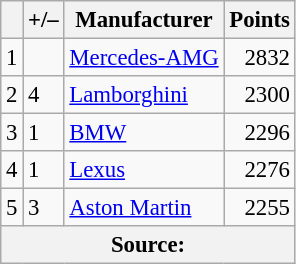<table class="wikitable" style="font-size: 95%;">
<tr>
<th scope="col"></th>
<th scope="col">+/–</th>
<th scope="col">Manufacturer</th>
<th scope="col">Points</th>
</tr>
<tr>
<td align=center>1</td>
<td align="left"></td>
<td> <a href='#'>Mercedes-AMG</a></td>
<td align=right>2832</td>
</tr>
<tr>
<td align=center>2</td>
<td align=left> 4</td>
<td> <a href='#'>Lamborghini</a></td>
<td align=right>2300</td>
</tr>
<tr>
<td align=center>3</td>
<td align="left"> 1</td>
<td> <a href='#'>BMW</a></td>
<td align=right>2296</td>
</tr>
<tr>
<td align=center>4</td>
<td align="left"> 1</td>
<td> <a href='#'>Lexus</a></td>
<td align=right>2276</td>
</tr>
<tr>
<td align=center>5</td>
<td align="left"> 3</td>
<td> <a href='#'>Aston Martin</a></td>
<td align=right>2255</td>
</tr>
<tr>
<th colspan=5>Source:</th>
</tr>
</table>
